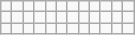<table class="wikitable">
<tr>
<td></td>
<td></td>
<td></td>
<td></td>
<td></td>
<td></td>
<td></td>
<td></td>
<td></td>
<td></td>
<td></td>
<td></td>
</tr>
<tr>
<td></td>
<td></td>
<td></td>
<td></td>
<td></td>
<td></td>
<td></td>
<td></td>
<td></td>
<td></td>
<td></td>
<td></td>
</tr>
<tr>
<td></td>
<td></td>
<td></td>
<td></td>
<td></td>
<td></td>
<td></td>
<td></td>
<td></td>
<td></td>
<td></td>
<td></td>
</tr>
</table>
